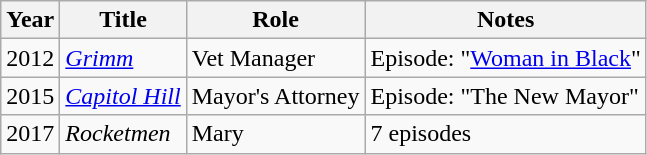<table class="wikitable sortable">
<tr>
<th>Year</th>
<th>Title</th>
<th>Role</th>
<th>Notes</th>
</tr>
<tr>
<td>2012</td>
<td><a href='#'><em>Grimm</em></a></td>
<td>Vet Manager</td>
<td>Episode: "<a href='#'>Woman in Black</a>"</td>
</tr>
<tr>
<td>2015</td>
<td><a href='#'><em>Capitol Hill</em></a></td>
<td>Mayor's Attorney</td>
<td>Episode: "The New Mayor"</td>
</tr>
<tr>
<td>2017</td>
<td><em>Rocketmen</em></td>
<td>Mary</td>
<td>7 episodes</td>
</tr>
</table>
